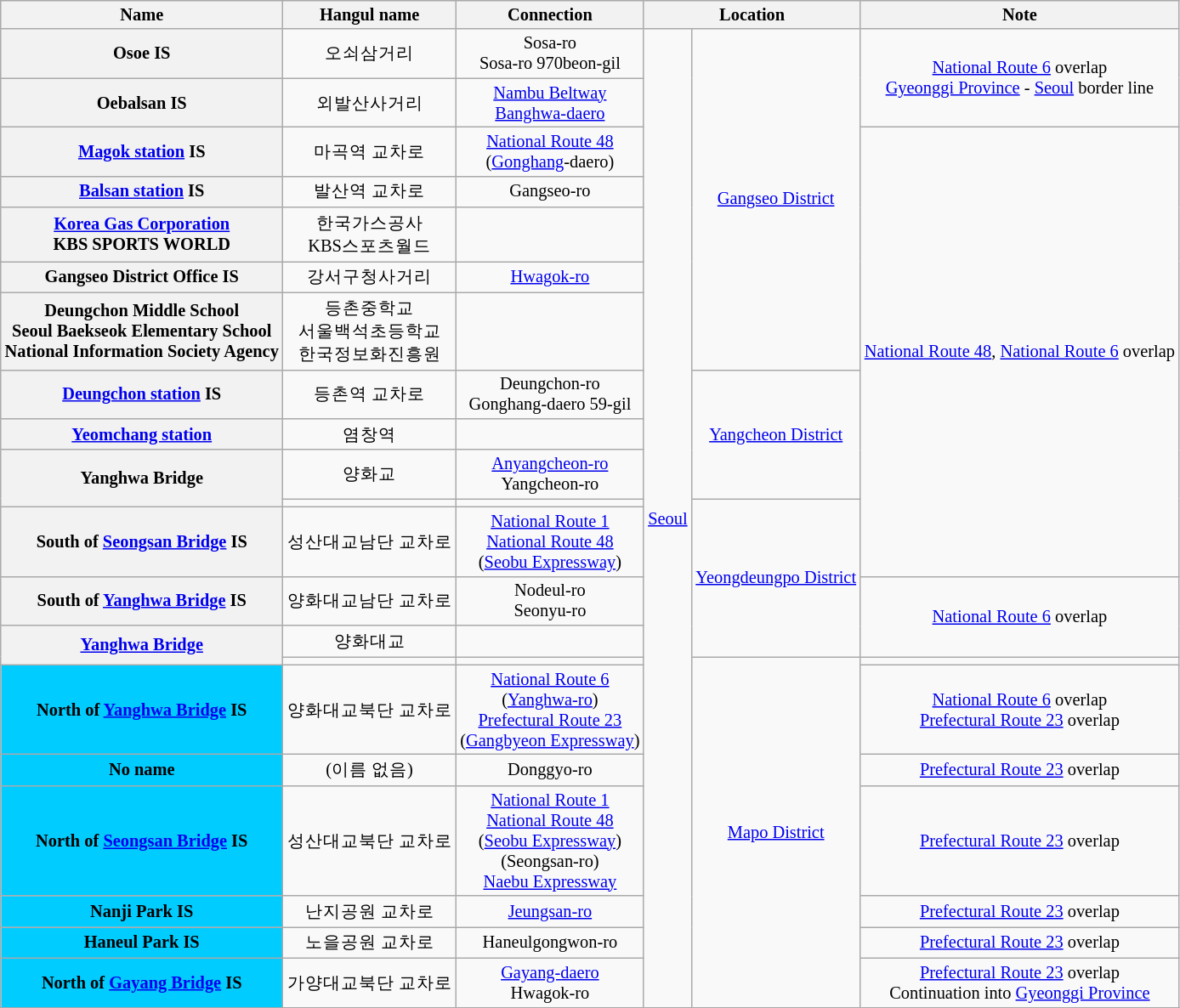<table class="wikitable" style="font-size: 85%; text-align: center;">
<tr>
<th>Name</th>
<th>Hangul name</th>
<th>Connection</th>
<th colspan="2">Location</th>
<th>Note</th>
</tr>
<tr>
<th>Osoe IS</th>
<td>오쇠삼거리</td>
<td>Sosa-ro<br>Sosa-ro 970beon-gil</td>
<td rowspan=21><a href='#'>Seoul</a></td>
<td rowspan=7><a href='#'>Gangseo District</a></td>
<td rowspan=2><a href='#'>National Route 6</a> overlap<br><a href='#'>Gyeonggi Province</a> - <a href='#'>Seoul</a> border line</td>
</tr>
<tr>
<th>Oebalsan IS</th>
<td>외발산사거리</td>
<td><a href='#'>Nambu Beltway</a><br><a href='#'>Banghwa-daero</a></td>
</tr>
<tr>
<th><a href='#'>Magok station</a> IS</th>
<td>마곡역 교차로</td>
<td><a href='#'>National Route 48</a><br>(<a href='#'>Gonghang</a>-daero)</td>
<td rowspan=10><a href='#'>National Route 48</a>, <a href='#'>National Route 6</a> overlap</td>
</tr>
<tr>
<th><a href='#'>Balsan station</a> IS</th>
<td>발산역 교차로</td>
<td>Gangseo-ro</td>
</tr>
<tr>
<th><a href='#'>Korea Gas Corporation</a><br>KBS SPORTS WORLD</th>
<td>한국가스공사<br>KBS스포츠월드</td>
<td></td>
</tr>
<tr>
<th>Gangseo District Office IS</th>
<td>강서구청사거리</td>
<td><a href='#'>Hwagok-ro</a></td>
</tr>
<tr>
<th>Deungchon Middle School<br>Seoul Baekseok Elementary School<br>National Information Society Agency</th>
<td>등촌중학교<br>서울백석초등학교<br>한국정보화진흥원</td>
<td></td>
</tr>
<tr>
<th><a href='#'>Deungchon station</a> IS</th>
<td>등촌역 교차로</td>
<td>Deungchon-ro<br>Gonghang-daero 59-gil</td>
<td rowspan=3><a href='#'>Yangcheon District</a></td>
</tr>
<tr>
<th><a href='#'>Yeomchang station</a></th>
<td>염창역</td>
<td></td>
</tr>
<tr>
<th rowspan=2>Yanghwa Bridge</th>
<td>양화교</td>
<td><a href='#'>Anyangcheon-ro</a><br>Yangcheon-ro</td>
</tr>
<tr>
<td></td>
<td></td>
<td rowspan=4><a href='#'>Yeongdeungpo District</a></td>
</tr>
<tr>
<th>South of <a href='#'>Seongsan Bridge</a> IS</th>
<td>성산대교남단 교차로</td>
<td><a href='#'>National Route 1</a><br><a href='#'>National Route 48</a><br>(<a href='#'>Seobu Expressway</a>)</td>
</tr>
<tr>
<th>South of <a href='#'>Yanghwa Bridge</a> IS</th>
<td>양화대교남단 교차로</td>
<td>Nodeul-ro<br>Seonyu-ro</td>
<td rowspan=2><a href='#'>National Route 6</a> overlap</td>
</tr>
<tr>
<th rowspan=2><a href='#'>Yanghwa Bridge</a></th>
<td>양화대교</td>
<td></td>
</tr>
<tr>
<td></td>
<td></td>
<td rowspan=7><a href='#'>Mapo District</a></td>
</tr>
<tr>
<th style="background-color: #00CCFF;">North of <a href='#'>Yanghwa Bridge</a> IS</th>
<td>양화대교북단 교차로</td>
<td><a href='#'>National Route 6</a><br>(<a href='#'>Yanghwa-ro</a>)<br> <a href='#'>Prefectural Route 23</a><br>(<a href='#'>Gangbyeon Expressway</a>)</td>
<td><a href='#'>National Route 6</a> overlap<br> <a href='#'>Prefectural Route 23</a>  overlap</td>
</tr>
<tr>
<th style="background-color: #00CCFF;">No name</th>
<td>(이름 없음)</td>
<td>Donggyo-ro</td>
<td><a href='#'>Prefectural Route 23</a> overlap</td>
</tr>
<tr>
<th style="background-color: #00CCFF;">North of <a href='#'>Seongsan Bridge</a> IS</th>
<td>성산대교북단 교차로</td>
<td><a href='#'>National Route 1</a><br><a href='#'>National Route 48</a><br>(<a href='#'>Seobu Expressway</a>)<br>(Seongsan-ro)<br><a href='#'>Naebu Expressway</a></td>
<td><a href='#'>Prefectural Route 23</a> overlap</td>
</tr>
<tr>
<th style="background-color: #00CCFF;">Nanji Park IS</th>
<td>난지공원 교차로</td>
<td><a href='#'>Jeungsan-ro</a></td>
<td><a href='#'>Prefectural Route 23</a> overlap</td>
</tr>
<tr>
<th style="background-color: #00CCFF;">Haneul Park IS</th>
<td>노을공원 교차로</td>
<td>Haneulgongwon-ro</td>
<td><a href='#'>Prefectural Route 23</a> overlap</td>
</tr>
<tr>
<th style="background-color: #00CCFF;">North of <a href='#'>Gayang Bridge</a> IS</th>
<td>가양대교북단 교차로</td>
<td><a href='#'>Gayang-daero</a><br>Hwagok-ro</td>
<td><a href='#'>Prefectural Route 23</a> overlap<br>Continuation into <a href='#'>Gyeonggi Province</a></td>
</tr>
<tr>
</tr>
</table>
